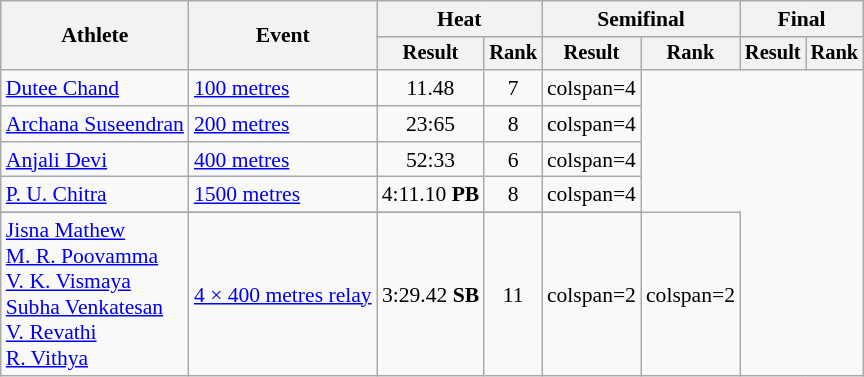<table class="wikitable" style="font-size:90%">
<tr>
<th rowspan="2">Athlete</th>
<th rowspan="2">Event</th>
<th colspan="2">Heat</th>
<th colspan="2">Semifinal</th>
<th colspan="2">Final</th>
</tr>
<tr style="font-size:95%">
<th>Result</th>
<th>Rank</th>
<th>Result</th>
<th>Rank</th>
<th>Result</th>
<th>Rank</th>
</tr>
<tr style=text-align:center>
<td style=text-align:left><a href='#'>Dutee Chand</a></td>
<td style=text-align:left><a href='#'>100 metres</a></td>
<td>11.48</td>
<td>7</td>
<td>colspan=4 </td>
</tr>
<tr style=text-align:center>
<td style=text-align:left><a href='#'>Archana Suseendran</a></td>
<td style=text-align:left><a href='#'>200 metres</a></td>
<td>23:65</td>
<td>8</td>
<td>colspan=4 </td>
</tr>
<tr style=text-align:center>
<td style=text-align:left><a href='#'>Anjali Devi</a></td>
<td style=text-align:left><a href='#'>400 metres</a></td>
<td>52:33</td>
<td>6</td>
<td>colspan=4 </td>
</tr>
<tr style=text-align:center>
<td style=text-align:left><a href='#'>P. U. Chitra</a></td>
<td style=text-align:left><a href='#'>1500 metres</a></td>
<td>4:11.10 <strong>PB</strong></td>
<td>8</td>
<td>colspan=4 </td>
</tr>
<tr style=text-align:center>
</tr>
<tr style=text-align:center>
<td style=text-align:left><a href='#'>Jisna Mathew</a><br><a href='#'>M. R. Poovamma</a><br><a href='#'>V. K. Vismaya</a><br><a href='#'>Subha Venkatesan</a><br><a href='#'>V. Revathi</a><br><a href='#'>R. Vithya</a></td>
<td style=text-align:left><a href='#'>4 × 400 metres relay</a></td>
<td>3:29.42 <strong>SB</strong></td>
<td>11</td>
<td>colspan=2 </td>
<td>colspan=2 </td>
</tr>
</table>
